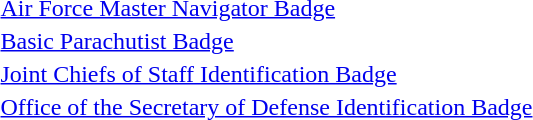<table>
<tr>
<td><span></span></td>
<td><a href='#'>Air Force Master Navigator Badge</a></td>
</tr>
<tr>
<td></td>
<td><a href='#'>Basic Parachutist Badge</a></td>
</tr>
<tr>
<td></td>
<td><a href='#'>Joint Chiefs of Staff Identification Badge</a></td>
</tr>
<tr>
<td></td>
<td><a href='#'>Office of the Secretary of Defense Identification Badge</a></td>
</tr>
</table>
